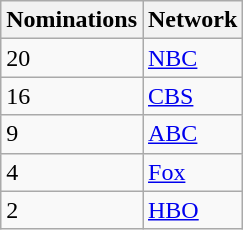<table class="wikitable">
<tr>
<th>Nominations</th>
<th>Network</th>
</tr>
<tr>
<td>20</td>
<td><a href='#'>NBC</a></td>
</tr>
<tr>
<td>16</td>
<td><a href='#'>CBS</a></td>
</tr>
<tr>
<td>9</td>
<td><a href='#'>ABC</a></td>
</tr>
<tr>
<td>4</td>
<td><a href='#'>Fox</a></td>
</tr>
<tr>
<td>2</td>
<td><a href='#'>HBO</a></td>
</tr>
</table>
